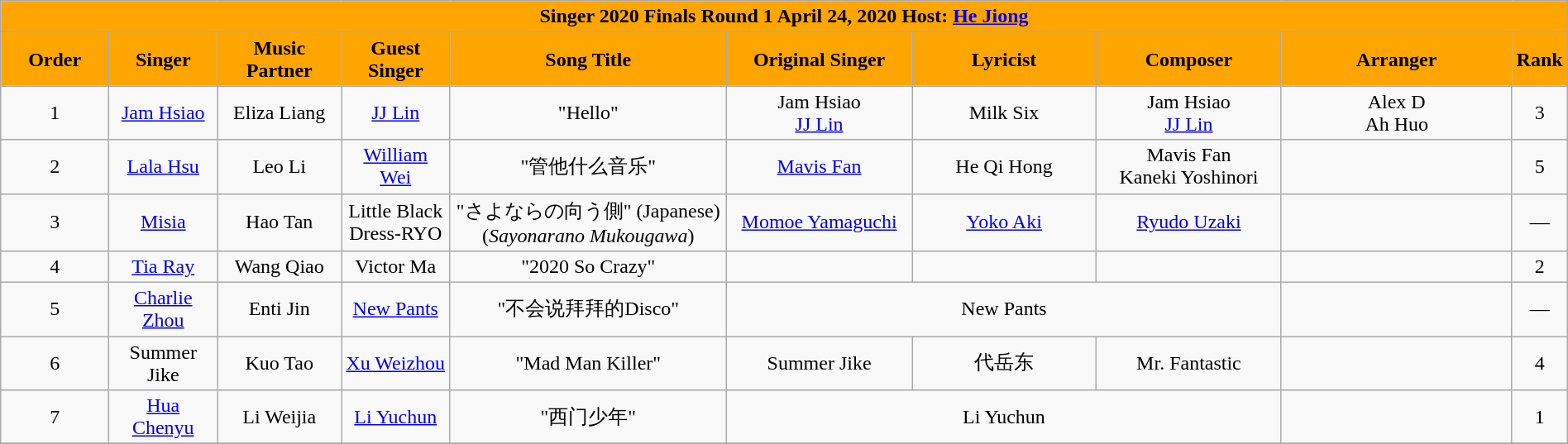<table class="wikitable sortable mw-collapsible" width="100%" style="text-align:center">
<tr align=center style="background:orange">
<td colspan="10"><div><strong>Singer 2020 Finals Round 1 April 24, 2020 Host: <a href='#'>He Jiong</a></strong></div></td>
</tr>
<tr style="background:orange">
<td style="width:7%"><strong>Order</strong></td>
<td style="width:7%"><strong>Singer</strong></td>
<td style="width:8%"><strong>Music Partner</strong></td>
<td style="width:7%"><strong>Guest Singer</strong></td>
<td style="width:18%"><strong>Song Title</strong></td>
<td style="width:12%"><strong>Original Singer</strong></td>
<td style="width:12% "><strong>Lyricist</strong></td>
<td style="width:12%"><strong>Composer</strong></td>
<td style="width:15%"><strong>Arranger</strong></td>
<td style="width:7%"><strong>Rank</strong></td>
</tr>
<tr>
<td>1</td>
<td><a href='#'>Jam Hsiao</a></td>
<td>Eliza Liang</td>
<td><a href='#'>JJ Lin</a></td>
<td>"Hello"</td>
<td>Jam Hsiao<br><a href='#'>JJ Lin</a></td>
<td>Milk Six</td>
<td>Jam Hsiao<br><a href='#'>JJ Lin</a></td>
<td>Alex D<br>Ah Huo</td>
<td>3</td>
</tr>
<tr>
<td>2</td>
<td><a href='#'>Lala Hsu</a></td>
<td>Leo Li</td>
<td><a href='#'>William Wei</a></td>
<td>"管他什么音乐"</td>
<td><a href='#'>Mavis Fan</a></td>
<td>He Qi Hong</td>
<td>Mavis Fan<br>Kaneki Yoshinori</td>
<td></td>
<td>5</td>
</tr>
<tr>
<td>3</td>
<td><a href='#'>Misia</a></td>
<td>Hao Tan</td>
<td>Little Black Dress-RYO</td>
<td>"さよならの向う側" (Japanese) (<em>Sayonarano Mukougawa</em>)</td>
<td><a href='#'>Momoe Yamaguchi</a></td>
<td><a href='#'>Yoko Aki</a></td>
<td><a href='#'>Ryudo Uzaki</a></td>
<td></td>
<td>—</td>
</tr>
<tr>
<td>4</td>
<td><a href='#'>Tia Ray</a></td>
<td>Wang Qiao</td>
<td>Victor Ma</td>
<td>"2020 So Crazy"</td>
<td></td>
<td></td>
<td></td>
<td></td>
<td>2</td>
</tr>
<tr>
<td>5</td>
<td><a href='#'>Charlie Zhou</a></td>
<td>Enti Jin</td>
<td><a href='#'>New Pants</a></td>
<td>"不会说拜拜的Disco"</td>
<td colspan=3>New Pants</td>
<td></td>
<td>—</td>
</tr>
<tr>
<td>6</td>
<td>Summer Jike</td>
<td>Kuo Tao</td>
<td><a href='#'>Xu Weizhou</a></td>
<td>"Mad Man Killer"</td>
<td>Summer Jike</td>
<td>代岳东</td>
<td>Mr. Fantastic</td>
<td></td>
<td>4</td>
</tr>
<tr>
<td>7</td>
<td><a href='#'>Hua Chenyu</a></td>
<td>Li Weijia</td>
<td><a href='#'>Li Yuchun</a></td>
<td>"西门少年"</td>
<td colspan=3>Li Yuchun</td>
<td></td>
<td>1</td>
</tr>
<tr>
</tr>
</table>
